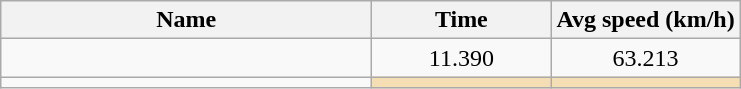<table class="wikitable sortable" style="text-align:center;">
<tr>
<th style="width:15em">Name</th>
<th style="width:7em">Time</th>
<th>Avg speed (km/h)</th>
</tr>
<tr>
<td align=left></td>
<td>11.390</td>
<td>63.213</td>
</tr>
<tr>
<td align=left></td>
<td bgcolor=wheat></td>
<td bgcolor=wheat></td>
</tr>
</table>
